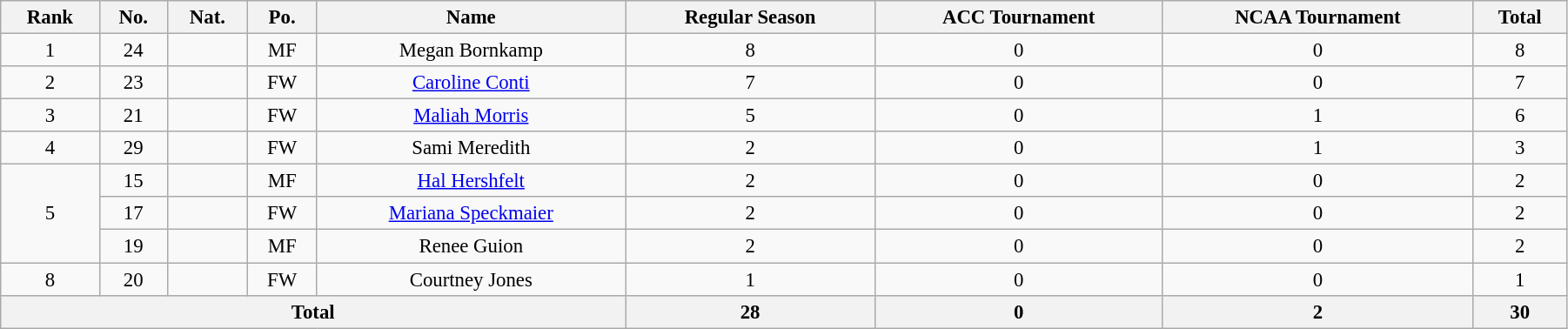<table class="wikitable" style="text-align:center; font-size:95%; width:95%;">
<tr>
<th>Rank</th>
<th>No.</th>
<th>Nat.</th>
<th>Po.</th>
<th>Name</th>
<th>Regular Season</th>
<th>ACC Tournament</th>
<th>NCAA Tournament</th>
<th>Total</th>
</tr>
<tr>
<td>1</td>
<td>24</td>
<td></td>
<td>MF</td>
<td>Megan Bornkamp</td>
<td>8</td>
<td>0</td>
<td>0</td>
<td>8</td>
</tr>
<tr>
<td>2</td>
<td>23</td>
<td></td>
<td>FW</td>
<td><a href='#'>Caroline Conti</a></td>
<td>7</td>
<td>0</td>
<td>0</td>
<td>7</td>
</tr>
<tr>
<td>3</td>
<td>21</td>
<td></td>
<td>FW</td>
<td><a href='#'>Maliah Morris</a></td>
<td>5</td>
<td>0</td>
<td>1</td>
<td>6</td>
</tr>
<tr>
<td>4</td>
<td>29</td>
<td></td>
<td>FW</td>
<td>Sami Meredith</td>
<td>2</td>
<td>0</td>
<td>1</td>
<td>3</td>
</tr>
<tr>
<td rowspan=3>5</td>
<td>15</td>
<td></td>
<td>MF</td>
<td><a href='#'>Hal Hershfelt</a></td>
<td>2</td>
<td>0</td>
<td>0</td>
<td>2</td>
</tr>
<tr>
<td>17</td>
<td></td>
<td>FW</td>
<td><a href='#'>Mariana Speckmaier</a></td>
<td>2</td>
<td>0</td>
<td>0</td>
<td>2</td>
</tr>
<tr>
<td>19</td>
<td></td>
<td>MF</td>
<td>Renee Guion</td>
<td>2</td>
<td>0</td>
<td>0</td>
<td>2</td>
</tr>
<tr>
<td>8</td>
<td>20</td>
<td></td>
<td>FW</td>
<td>Courtney Jones</td>
<td>1</td>
<td>0</td>
<td>0</td>
<td>1</td>
</tr>
<tr>
<th colspan=5>Total</th>
<th>28</th>
<th>0</th>
<th>2</th>
<th>30</th>
</tr>
</table>
